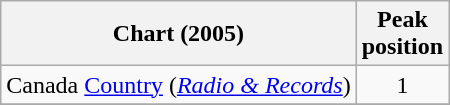<table class="wikitable sortable">
<tr>
<th align="left">Chart (2005)</th>
<th align="center">Peak<br>position</th>
</tr>
<tr>
<td align="left">Canada <a href='#'>Country</a> (<em><a href='#'>Radio & Records</a></em>)</td>
<td align="center">1</td>
</tr>
<tr>
</tr>
<tr>
</tr>
</table>
